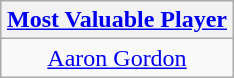<table class=wikitable style="text-align:center; margin:auto">
<tr>
<th><a href='#'>Most Valuable Player</a></th>
</tr>
<tr>
<td> <a href='#'>Aaron Gordon</a></td>
</tr>
</table>
